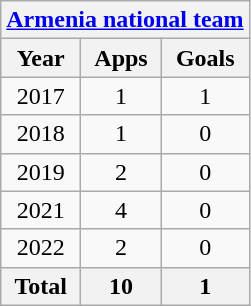<table class="wikitable" style="text-align:center">
<tr>
<th colspan=3><a href='#'>Armenia national team</a></th>
</tr>
<tr>
<th>Year</th>
<th>Apps</th>
<th>Goals</th>
</tr>
<tr>
<td>2017</td>
<td>1</td>
<td>1</td>
</tr>
<tr>
<td>2018</td>
<td>1</td>
<td>0</td>
</tr>
<tr>
<td>2019</td>
<td>2</td>
<td>0</td>
</tr>
<tr>
<td>2021</td>
<td>4</td>
<td>0</td>
</tr>
<tr>
<td>2022</td>
<td>2</td>
<td>0</td>
</tr>
<tr>
<th>Total</th>
<th>10</th>
<th>1</th>
</tr>
</table>
